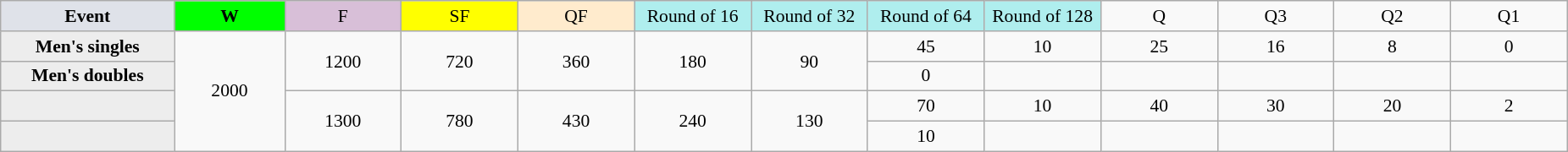<table class="wikitable" style="font-size:90%;text-align:center">
<tr>
<td style="width:130px; background:#dfe2e9;"><strong>Event</strong></td>
<td style="width:80px; background:lime;"><strong>W</strong></td>
<td style="width:85px; background:thistle;">F</td>
<td style="width:85px; background:#ff0;">SF</td>
<td style="width:85px; background:#ffebcd;">QF</td>
<td style="width:85px; background:#afeeee;">Round of 16</td>
<td style="width:85px; background:#afeeee;">Round of 32</td>
<td style="width:85px; background:#afeeee;">Round of 64</td>
<td style="width:85px; background:#afeeee;">Round of 128</td>
<td style="width:85px;">Q</td>
<td style="width:85px;">Q3</td>
<td style="width:85px;">Q2</td>
<td style="width:85px;">Q1</td>
</tr>
<tr>
<th style="background:#ededed;">Men's singles</th>
<td rowspan="4">2000</td>
<td rowspan="2">1200</td>
<td rowspan="2">720</td>
<td rowspan="2">360</td>
<td rowspan="2">180</td>
<td rowspan="2">90</td>
<td>45</td>
<td>10</td>
<td>25</td>
<td>16</td>
<td>8</td>
<td>0</td>
</tr>
<tr>
<th style="background:#ededed;">Men's doubles</th>
<td>0</td>
<td></td>
<td></td>
<td></td>
<td></td>
<td></td>
</tr>
<tr>
<th style="background:#ededed;"></th>
<td rowspan="2">1300</td>
<td rowspan="2">780</td>
<td rowspan="2">430</td>
<td rowspan="2">240</td>
<td rowspan="2">130</td>
<td>70</td>
<td>10</td>
<td>40</td>
<td>30</td>
<td>20</td>
<td>2</td>
</tr>
<tr>
<th style="background:#ededed;"></th>
<td>10</td>
<td></td>
<td></td>
<td></td>
<td></td>
<td></td>
</tr>
</table>
